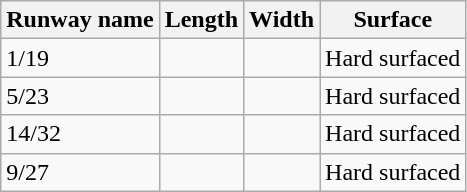<table class="wikitable">
<tr>
<th>Runway name</th>
<th>Length</th>
<th>Width</th>
<th>Surface</th>
</tr>
<tr>
<td>1/19</td>
<td></td>
<td></td>
<td>Hard surfaced</td>
</tr>
<tr>
<td>5/23</td>
<td></td>
<td></td>
<td>Hard surfaced</td>
</tr>
<tr>
<td>14/32</td>
<td></td>
<td></td>
<td>Hard surfaced</td>
</tr>
<tr>
<td>9/27</td>
<td></td>
<td></td>
<td>Hard surfaced</td>
</tr>
</table>
